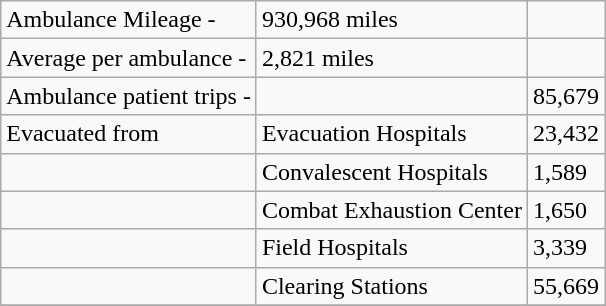<table class="wikitable">
<tr>
<td>Ambulance Mileage -</td>
<td>930,968 miles</td>
<td></td>
</tr>
<tr>
<td>Average per ambulance -</td>
<td>2,821 miles</td>
<td></td>
</tr>
<tr>
<td>Ambulance patient trips -</td>
<td></td>
<td>85,679</td>
</tr>
<tr>
<td>Evacuated from</td>
<td>Evacuation Hospitals</td>
<td>23,432</td>
</tr>
<tr>
<td></td>
<td>Convalescent Hospitals</td>
<td>1,589</td>
</tr>
<tr>
<td></td>
<td>Combat Exhaustion Center</td>
<td>1,650</td>
</tr>
<tr>
<td></td>
<td>Field Hospitals</td>
<td>3,339</td>
</tr>
<tr>
<td></td>
<td>Clearing Stations</td>
<td>55,669</td>
</tr>
<tr>
</tr>
</table>
